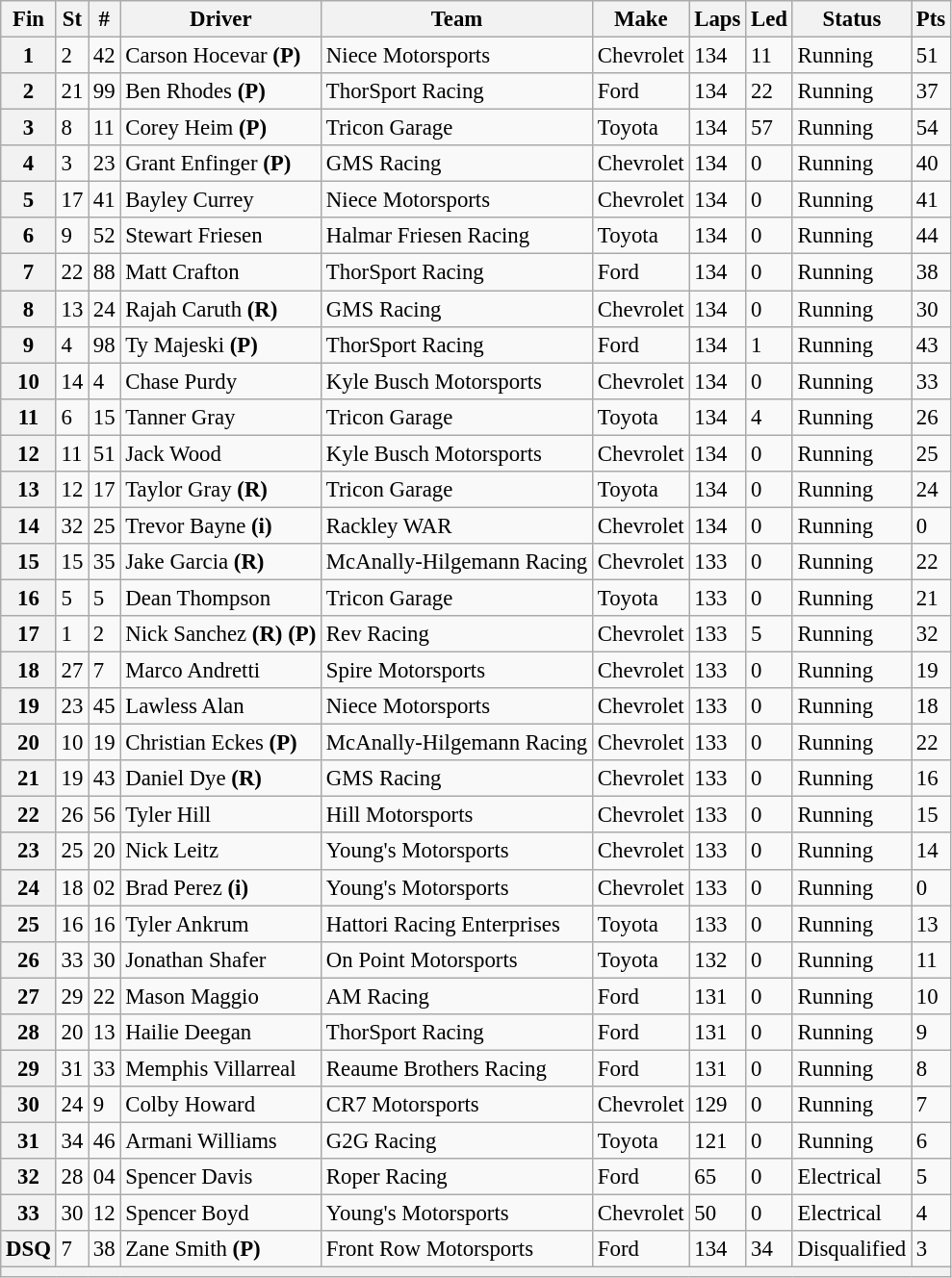<table class="wikitable" style="font-size:95%">
<tr>
<th>Fin</th>
<th>St</th>
<th>#</th>
<th>Driver</th>
<th>Team</th>
<th>Make</th>
<th>Laps</th>
<th>Led</th>
<th>Status</th>
<th>Pts</th>
</tr>
<tr>
<th>1</th>
<td>2</td>
<td>42</td>
<td>Carson Hocevar <strong>(P)</strong></td>
<td>Niece Motorsports</td>
<td>Chevrolet</td>
<td>134</td>
<td>11</td>
<td>Running</td>
<td>51</td>
</tr>
<tr>
<th>2</th>
<td>21</td>
<td>99</td>
<td>Ben Rhodes <strong>(P)</strong></td>
<td>ThorSport Racing</td>
<td>Ford</td>
<td>134</td>
<td>22</td>
<td>Running</td>
<td>37</td>
</tr>
<tr>
<th>3</th>
<td>8</td>
<td>11</td>
<td>Corey Heim <strong>(P)</strong></td>
<td>Tricon Garage</td>
<td>Toyota</td>
<td>134</td>
<td>57</td>
<td>Running</td>
<td>54</td>
</tr>
<tr>
<th>4</th>
<td>3</td>
<td>23</td>
<td>Grant Enfinger <strong>(P)</strong></td>
<td>GMS Racing</td>
<td>Chevrolet</td>
<td>134</td>
<td>0</td>
<td>Running</td>
<td>40</td>
</tr>
<tr>
<th>5</th>
<td>17</td>
<td>41</td>
<td>Bayley Currey</td>
<td>Niece Motorsports</td>
<td>Chevrolet</td>
<td>134</td>
<td>0</td>
<td>Running</td>
<td>41</td>
</tr>
<tr>
<th>6</th>
<td>9</td>
<td>52</td>
<td>Stewart Friesen</td>
<td>Halmar Friesen Racing</td>
<td>Toyota</td>
<td>134</td>
<td>0</td>
<td>Running</td>
<td>44</td>
</tr>
<tr>
<th>7</th>
<td>22</td>
<td>88</td>
<td>Matt Crafton</td>
<td>ThorSport Racing</td>
<td>Ford</td>
<td>134</td>
<td>0</td>
<td>Running</td>
<td>38</td>
</tr>
<tr>
<th>8</th>
<td>13</td>
<td>24</td>
<td>Rajah Caruth <strong>(R)</strong></td>
<td>GMS Racing</td>
<td>Chevrolet</td>
<td>134</td>
<td>0</td>
<td>Running</td>
<td>30</td>
</tr>
<tr>
<th>9</th>
<td>4</td>
<td>98</td>
<td>Ty Majeski <strong>(P)</strong></td>
<td>ThorSport Racing</td>
<td>Ford</td>
<td>134</td>
<td>1</td>
<td>Running</td>
<td>43</td>
</tr>
<tr>
<th>10</th>
<td>14</td>
<td>4</td>
<td>Chase Purdy</td>
<td>Kyle Busch Motorsports</td>
<td>Chevrolet</td>
<td>134</td>
<td>0</td>
<td>Running</td>
<td>33</td>
</tr>
<tr>
<th>11</th>
<td>6</td>
<td>15</td>
<td>Tanner Gray</td>
<td>Tricon Garage</td>
<td>Toyota</td>
<td>134</td>
<td>4</td>
<td>Running</td>
<td>26</td>
</tr>
<tr>
<th>12</th>
<td>11</td>
<td>51</td>
<td>Jack Wood</td>
<td>Kyle Busch Motorsports</td>
<td>Chevrolet</td>
<td>134</td>
<td>0</td>
<td>Running</td>
<td>25</td>
</tr>
<tr>
<th>13</th>
<td>12</td>
<td>17</td>
<td>Taylor Gray <strong>(R)</strong></td>
<td>Tricon Garage</td>
<td>Toyota</td>
<td>134</td>
<td>0</td>
<td>Running</td>
<td>24</td>
</tr>
<tr>
<th>14</th>
<td>32</td>
<td>25</td>
<td>Trevor Bayne <strong>(i)</strong></td>
<td>Rackley WAR</td>
<td>Chevrolet</td>
<td>134</td>
<td>0</td>
<td>Running</td>
<td>0</td>
</tr>
<tr>
<th>15</th>
<td>15</td>
<td>35</td>
<td>Jake Garcia <strong>(R)</strong></td>
<td>McAnally-Hilgemann Racing</td>
<td>Chevrolet</td>
<td>133</td>
<td>0</td>
<td>Running</td>
<td>22</td>
</tr>
<tr>
<th>16</th>
<td>5</td>
<td>5</td>
<td>Dean Thompson</td>
<td>Tricon Garage</td>
<td>Toyota</td>
<td>133</td>
<td>0</td>
<td>Running</td>
<td>21</td>
</tr>
<tr>
<th>17</th>
<td>1</td>
<td>2</td>
<td>Nick Sanchez <strong>(R)</strong> <strong>(P)</strong></td>
<td>Rev Racing</td>
<td>Chevrolet</td>
<td>133</td>
<td>5</td>
<td>Running</td>
<td>32</td>
</tr>
<tr>
<th>18</th>
<td>27</td>
<td>7</td>
<td>Marco Andretti</td>
<td>Spire Motorsports</td>
<td>Chevrolet</td>
<td>133</td>
<td>0</td>
<td>Running</td>
<td>19</td>
</tr>
<tr>
<th>19</th>
<td>23</td>
<td>45</td>
<td>Lawless Alan</td>
<td>Niece Motorsports</td>
<td>Chevrolet</td>
<td>133</td>
<td>0</td>
<td>Running</td>
<td>18</td>
</tr>
<tr>
<th>20</th>
<td>10</td>
<td>19</td>
<td>Christian Eckes <strong>(P)</strong></td>
<td>McAnally-Hilgemann Racing</td>
<td>Chevrolet</td>
<td>133</td>
<td>0</td>
<td>Running</td>
<td>22</td>
</tr>
<tr>
<th>21</th>
<td>19</td>
<td>43</td>
<td>Daniel Dye <strong>(R)</strong></td>
<td>GMS Racing</td>
<td>Chevrolet</td>
<td>133</td>
<td>0</td>
<td>Running</td>
<td>16</td>
</tr>
<tr>
<th>22</th>
<td>26</td>
<td>56</td>
<td>Tyler Hill</td>
<td>Hill Motorsports</td>
<td>Chevrolet</td>
<td>133</td>
<td>0</td>
<td>Running</td>
<td>15</td>
</tr>
<tr>
<th>23</th>
<td>25</td>
<td>20</td>
<td>Nick Leitz</td>
<td>Young's Motorsports</td>
<td>Chevrolet</td>
<td>133</td>
<td>0</td>
<td>Running</td>
<td>14</td>
</tr>
<tr>
<th>24</th>
<td>18</td>
<td>02</td>
<td>Brad Perez <strong>(i)</strong></td>
<td>Young's Motorsports</td>
<td>Chevrolet</td>
<td>133</td>
<td>0</td>
<td>Running</td>
<td>0</td>
</tr>
<tr>
<th>25</th>
<td>16</td>
<td>16</td>
<td>Tyler Ankrum</td>
<td>Hattori Racing Enterprises</td>
<td>Toyota</td>
<td>133</td>
<td>0</td>
<td>Running</td>
<td>13</td>
</tr>
<tr>
<th>26</th>
<td>33</td>
<td>30</td>
<td>Jonathan Shafer</td>
<td>On Point Motorsports</td>
<td>Toyota</td>
<td>132</td>
<td>0</td>
<td>Running</td>
<td>11</td>
</tr>
<tr>
<th>27</th>
<td>29</td>
<td>22</td>
<td>Mason Maggio</td>
<td>AM Racing</td>
<td>Ford</td>
<td>131</td>
<td>0</td>
<td>Running</td>
<td>10</td>
</tr>
<tr>
<th>28</th>
<td>20</td>
<td>13</td>
<td>Hailie Deegan</td>
<td>ThorSport Racing</td>
<td>Ford</td>
<td>131</td>
<td>0</td>
<td>Running</td>
<td>9</td>
</tr>
<tr>
<th>29</th>
<td>31</td>
<td>33</td>
<td>Memphis Villarreal</td>
<td>Reaume Brothers Racing</td>
<td>Ford</td>
<td>131</td>
<td>0</td>
<td>Running</td>
<td>8</td>
</tr>
<tr>
<th>30</th>
<td>24</td>
<td>9</td>
<td>Colby Howard</td>
<td>CR7 Motorsports</td>
<td>Chevrolet</td>
<td>129</td>
<td>0</td>
<td>Running</td>
<td>7</td>
</tr>
<tr>
<th>31</th>
<td>34</td>
<td>46</td>
<td>Armani Williams</td>
<td>G2G Racing</td>
<td>Toyota</td>
<td>121</td>
<td>0</td>
<td>Running</td>
<td>6</td>
</tr>
<tr>
<th>32</th>
<td>28</td>
<td>04</td>
<td>Spencer Davis</td>
<td>Roper Racing</td>
<td>Ford</td>
<td>65</td>
<td>0</td>
<td>Electrical</td>
<td>5</td>
</tr>
<tr>
<th>33</th>
<td>30</td>
<td>12</td>
<td>Spencer Boyd</td>
<td>Young's Motorsports</td>
<td>Chevrolet</td>
<td>50</td>
<td>0</td>
<td>Electrical</td>
<td>4</td>
</tr>
<tr>
<th>DSQ</th>
<td>7</td>
<td>38</td>
<td>Zane Smith <strong>(P)</strong> </td>
<td>Front Row Motorsports</td>
<td>Ford</td>
<td>134</td>
<td>34</td>
<td>Disqualified</td>
<td>3</td>
</tr>
<tr>
<th colspan="10"></th>
</tr>
</table>
